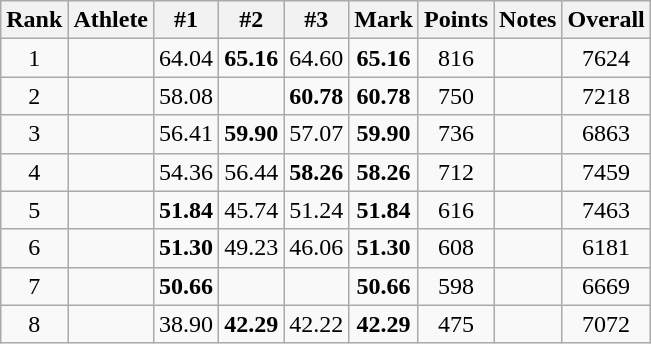<table class="wikitable sortable" style="text-align:center">
<tr>
<th>Rank</th>
<th>Athlete</th>
<th>#1</th>
<th>#2</th>
<th>#3</th>
<th>Mark</th>
<th>Points</th>
<th>Notes</th>
<th>Overall</th>
</tr>
<tr>
<td>1</td>
<td align="left"></td>
<td>64.04</td>
<td><strong>65.16</strong></td>
<td>64.60</td>
<td><strong>65.16</strong></td>
<td>816</td>
<td></td>
<td>7624</td>
</tr>
<tr>
<td>2</td>
<td align="left"></td>
<td>58.08</td>
<td></td>
<td><strong>60.78</strong></td>
<td><strong>60.78</strong></td>
<td>750</td>
<td></td>
<td>7218</td>
</tr>
<tr>
<td>3</td>
<td align="left"></td>
<td>56.41</td>
<td><strong>59.90</strong></td>
<td>57.07</td>
<td><strong>59.90</strong></td>
<td>736</td>
<td></td>
<td>6863</td>
</tr>
<tr>
<td>4</td>
<td align="left"></td>
<td>54.36</td>
<td>56.44</td>
<td><strong>58.26</strong></td>
<td><strong>58.26</strong></td>
<td>712</td>
<td></td>
<td>7459</td>
</tr>
<tr>
<td>5</td>
<td align="left"></td>
<td><strong>51.84</strong></td>
<td>45.74</td>
<td>51.24</td>
<td><strong>51.84</strong></td>
<td>616</td>
<td></td>
<td>7463</td>
</tr>
<tr>
<td>6</td>
<td align="left"></td>
<td><strong>51.30</strong></td>
<td>49.23</td>
<td>46.06</td>
<td><strong>51.30</strong></td>
<td>608</td>
<td></td>
<td>6181</td>
</tr>
<tr>
<td>7</td>
<td align="left"></td>
<td><strong>50.66</strong></td>
<td></td>
<td></td>
<td><strong>50.66</strong></td>
<td>598</td>
<td></td>
<td>6669</td>
</tr>
<tr>
<td>8</td>
<td align="left"></td>
<td>38.90</td>
<td><strong>42.29</strong></td>
<td>42.22</td>
<td><strong>42.29</strong></td>
<td>475</td>
<td></td>
<td>7072</td>
</tr>
</table>
